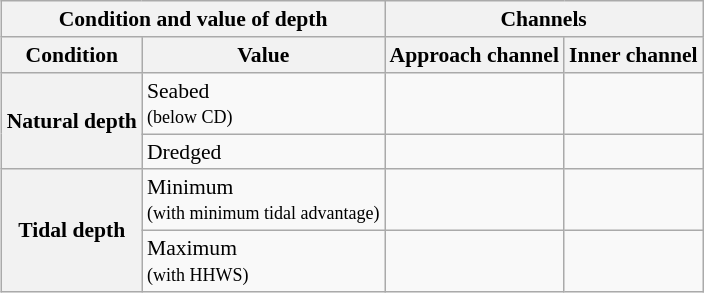<table class="wikitable" style="font-size: 90%" align=right>
<tr>
<th colspan="2">Condition and value of depth</th>
<th colspan="2">Channels</th>
</tr>
<tr>
<th>Condition</th>
<th>Value</th>
<th>Approach channel</th>
<th>Inner channel</th>
</tr>
<tr>
<th rowspan="2">Natural depth</th>
<td>Seabed<br><small>(below CD)</small></td>
<td></td>
<td></td>
</tr>
<tr>
<td>Dredged</td>
<td></td>
<td></td>
</tr>
<tr>
<th rowspan="2">Tidal depth</th>
<td>Minimum<br><small>(with minimum tidal advantage)</small></td>
<td></td>
<td></td>
</tr>
<tr>
<td>Maximum<br><small>(with HHWS)</small></td>
<td></td>
<td></td>
</tr>
</table>
